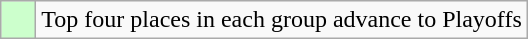<table class="wikitable">
<tr>
<td style="background: #ccffcc;">    </td>
<td>Top four places in each group advance to Playoffs</td>
</tr>
</table>
